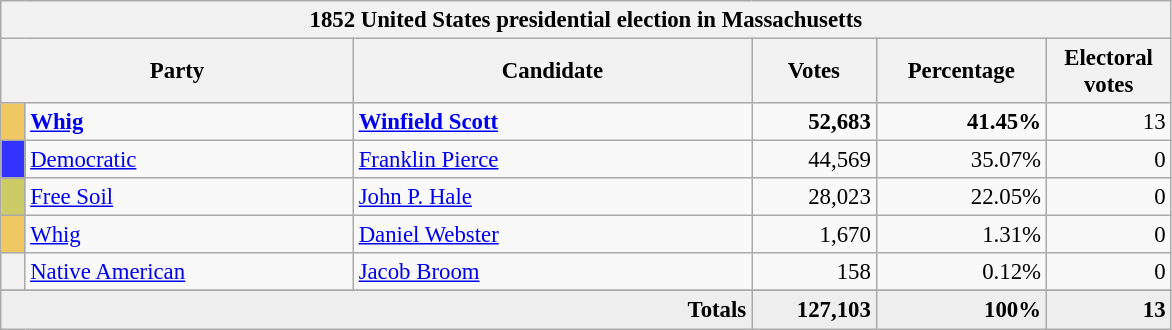<table class="wikitable" style="font-size: 95%;">
<tr>
<th colspan="6">1852 United States presidential election in Massachusetts</th>
</tr>
<tr>
<th colspan="2" style="width: 15em">Party</th>
<th style="width: 17em">Candidate</th>
<th style="width: 5em">Votes</th>
<th style="width: 7em">Percentage</th>
<th style="width: 5em">Electoral votes</th>
</tr>
<tr>
<th style="background-color:#F0C862; width: 3px"></th>
<td style="width: 130px"><a href='#'><strong>Whig</strong></a></td>
<td><strong><a href='#'>Winfield Scott</a></strong></td>
<td align="right"><strong>52,683</strong></td>
<td align="right"><strong>41.45%</strong></td>
<td align="right">13</td>
</tr>
<tr>
<th style="background-color:#3333FF; width: 3px"></th>
<td style="width: 130px"><a href='#'>Democratic</a></td>
<td><a href='#'>Franklin Pierce</a></td>
<td align="right">44,569</td>
<td align="right">35.07%</td>
<td align="right">0</td>
</tr>
<tr>
<th style="background-color:#CCCC66; width: 3px"></th>
<td style="width: 130px"><a href='#'>Free Soil</a></td>
<td><a href='#'>John P. Hale</a></td>
<td align="right">28,023</td>
<td align="right">22.05%</td>
<td align="right">0</td>
</tr>
<tr>
<th style="background-color:#F0C862; width: 3px"></th>
<td style="width: 130px"><a href='#'>Whig</a></td>
<td><a href='#'>Daniel Webster</a></td>
<td align="right">1,670</td>
<td align="right">1.31%</td>
<td align="right">0</td>
</tr>
<tr>
<th></th>
<td><a href='#'>Native American</a></td>
<td><a href='#'>Jacob Broom</a></td>
<td align="right">158</td>
<td align="right">0.12%</td>
<td align="right">0</td>
</tr>
<tr>
</tr>
<tr bgcolor="#EEEEEE">
<td colspan="3" align="right"><strong>Totals</strong></td>
<td align="right"><strong>127,103</strong></td>
<td align="right"><strong>100%</strong></td>
<td align="right"><strong>13</strong></td>
</tr>
</table>
